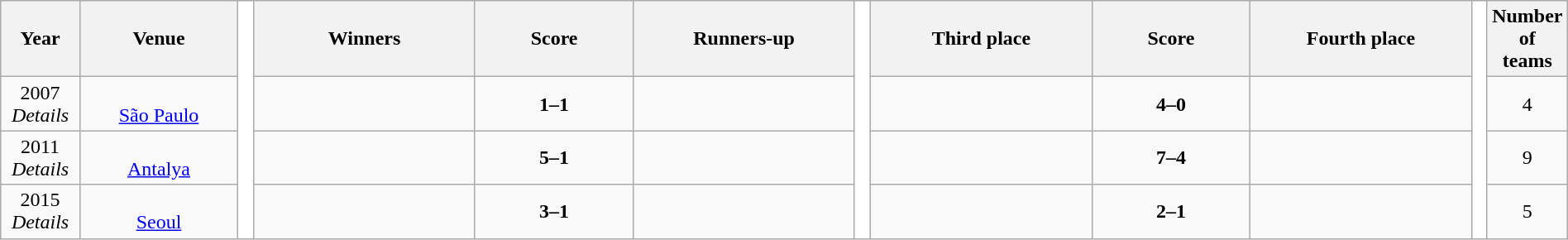<table class="wikitable" style="text-align:center; width:100%">
<tr>
<th width=5%>Year</th>
<th width=10%>Venue</th>
<th rowspan="14" style="width:1%; background:#fff;"></th>
<th width=14%>Winners</th>
<th width=10%>Score</th>
<th width=14%>Runners-up</th>
<th rowspan="14" style="width:1%; background:#fff;"></th>
<th width=14%>Third place</th>
<th width=10%>Score</th>
<th width=14%>Fourth place</th>
<th rowspan="22" style="width:1%;background:#fff"></th>
<th width=4%>Number of teams</th>
</tr>
<tr>
<td>2007 <br> <em>Details</em></td>
<td> <br> <a href='#'>São Paulo</a></td>
<td></td>
<td><strong>1–1</strong> </td>
<td></td>
<td></td>
<td><strong>4–0</strong></td>
<td></td>
<td>4</td>
</tr>
<tr>
<td>2011 <br> <em>Details</em></td>
<td> <br> <a href='#'>Antalya</a></td>
<td></td>
<td><strong>5–1</strong></td>
<td></td>
<td></td>
<td><strong>7–4</strong></td>
<td></td>
<td>9</td>
</tr>
<tr>
<td>2015 <br> <em>Details</em></td>
<td> <br> <a href='#'>Seoul</a></td>
<td></td>
<td><strong>3–1</strong></td>
<td></td>
<td></td>
<td><strong>2–1</strong></td>
<td></td>
<td>5</td>
</tr>
</table>
